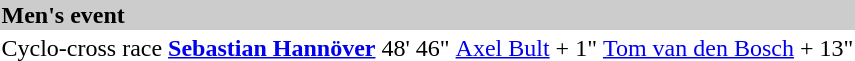<table>
<tr bgcolor="#cccccc">
<td colspan=7><strong>Men's event</strong></td>
</tr>
<tr>
<td>Cyclo-cross race<br><small><em></em></small></td>
<td><strong><a href='#'>Sebastian Hannöver</a></strong><br><small></small></td>
<td>48' 46"</td>
<td><a href='#'>Axel Bult</a><br><small></small></td>
<td>+ 1"</td>
<td><a href='#'>Tom van den Bosch</a><br><small></small></td>
<td>+ 13"</td>
</tr>
</table>
